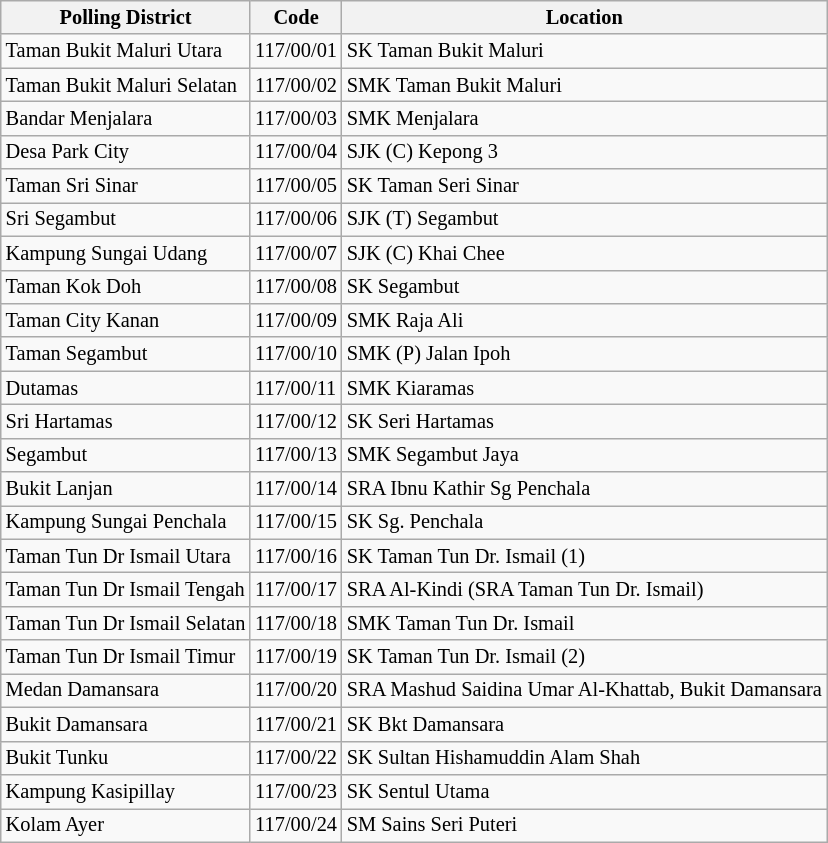<table class="wikitable sortable mw-collapsible" style="white-space:nowrap;font-size:85%">
<tr>
<th>Polling District</th>
<th>Code</th>
<th>Location</th>
</tr>
<tr>
<td>Taman Bukit Maluri Utara</td>
<td>117/00/01</td>
<td>SK Taman Bukit Maluri</td>
</tr>
<tr>
<td>Taman Bukit Maluri Selatan</td>
<td>117/00/02</td>
<td>SMK Taman Bukit Maluri</td>
</tr>
<tr>
<td>Bandar Menjalara</td>
<td>117/00/03</td>
<td>SMK Menjalara</td>
</tr>
<tr>
<td>Desa Park City</td>
<td>117/00/04</td>
<td>SJK (C) Kepong 3</td>
</tr>
<tr>
<td>Taman Sri Sinar</td>
<td>117/00/05</td>
<td>SK Taman Seri Sinar</td>
</tr>
<tr>
<td>Sri Segambut</td>
<td>117/00/06</td>
<td>SJK (T) Segambut</td>
</tr>
<tr>
<td>Kampung Sungai Udang</td>
<td>117/00/07</td>
<td>SJK (C) Khai Chee</td>
</tr>
<tr>
<td>Taman Kok Doh</td>
<td>117/00/08</td>
<td>SK Segambut</td>
</tr>
<tr>
<td>Taman City Kanan</td>
<td>117/00/09</td>
<td>SMK Raja Ali</td>
</tr>
<tr>
<td>Taman Segambut</td>
<td>117/00/10</td>
<td>SMK (P) Jalan Ipoh</td>
</tr>
<tr>
<td>Dutamas</td>
<td>117/00/11</td>
<td>SMK Kiaramas</td>
</tr>
<tr>
<td>Sri Hartamas</td>
<td>117/00/12</td>
<td>SK Seri Hartamas</td>
</tr>
<tr>
<td>Segambut</td>
<td>117/00/13</td>
<td>SMK Segambut Jaya</td>
</tr>
<tr>
<td>Bukit Lanjan</td>
<td>117/00/14</td>
<td>SRA Ibnu Kathir Sg Penchala</td>
</tr>
<tr>
<td>Kampung Sungai Penchala</td>
<td>117/00/15</td>
<td>SK Sg. Penchala</td>
</tr>
<tr>
<td>Taman Tun Dr Ismail Utara</td>
<td>117/00/16</td>
<td>SK Taman Tun Dr. Ismail (1)</td>
</tr>
<tr>
<td>Taman Tun Dr Ismail Tengah</td>
<td>117/00/17</td>
<td>SRA Al-Kindi (SRA Taman Tun Dr. Ismail)</td>
</tr>
<tr>
<td>Taman Tun Dr Ismail Selatan</td>
<td>117/00/18</td>
<td>SMK Taman Tun Dr. Ismail</td>
</tr>
<tr>
<td>Taman Tun Dr Ismail Timur</td>
<td>117/00/19</td>
<td>SK Taman Tun Dr. Ismail (2)</td>
</tr>
<tr>
<td>Medan Damansara</td>
<td>117/00/20</td>
<td>SRA Mashud Saidina Umar Al-Khattab, Bukit Damansara</td>
</tr>
<tr>
<td>Bukit Damansara</td>
<td>117/00/21</td>
<td>SK Bkt Damansara</td>
</tr>
<tr>
<td>Bukit Tunku</td>
<td>117/00/22</td>
<td>SK Sultan Hishamuddin Alam Shah</td>
</tr>
<tr>
<td>Kampung Kasipillay</td>
<td>117/00/23</td>
<td>SK Sentul Utama</td>
</tr>
<tr>
<td>Kolam Ayer</td>
<td>117/00/24</td>
<td>SM Sains Seri Puteri</td>
</tr>
</table>
